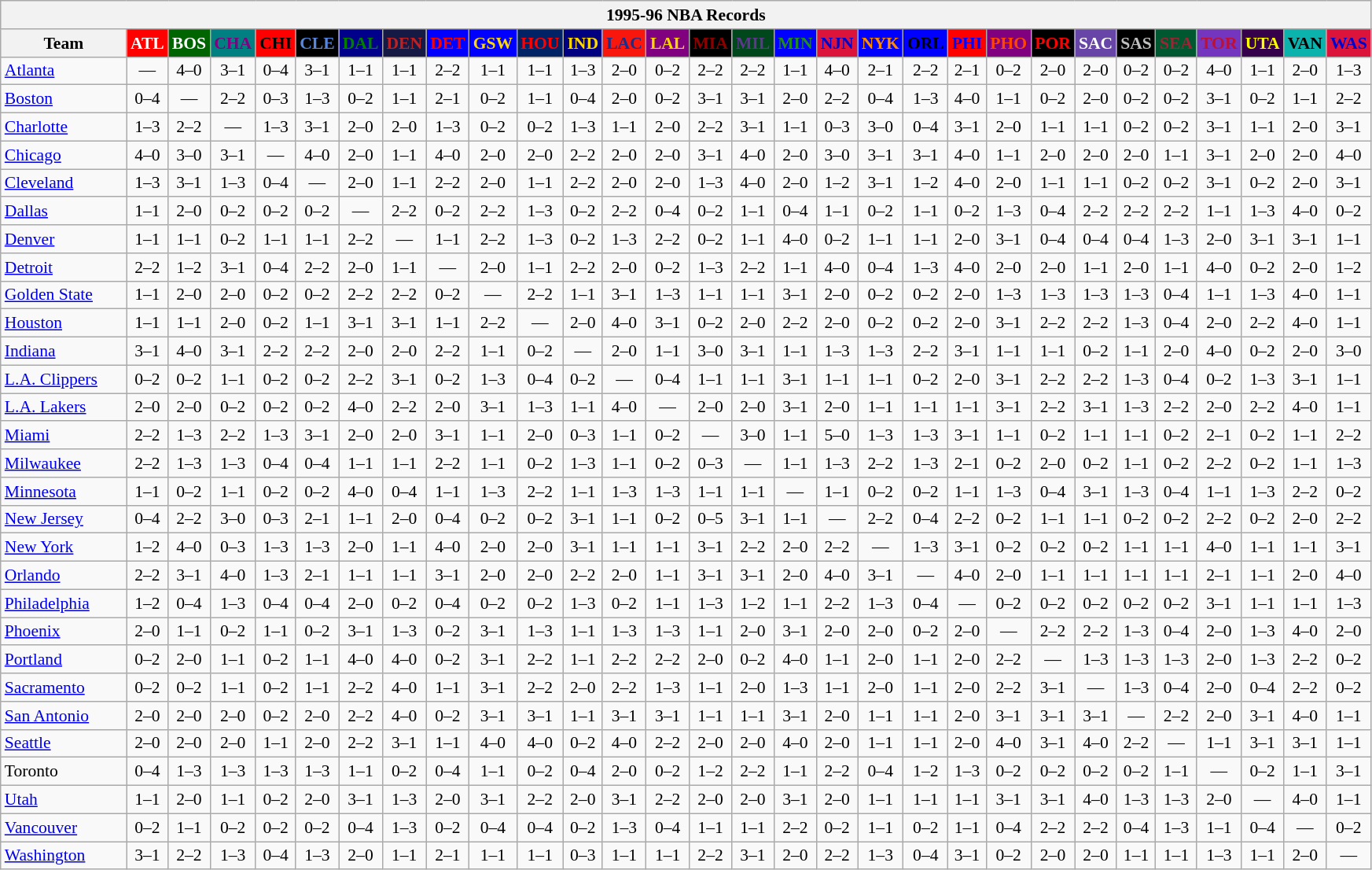<table class="wikitable" style="font-size:90%; text-align:center;">
<tr>
<th colspan=30>1995-96 NBA Records</th>
</tr>
<tr>
<th width=100>Team</th>
<th style="background:#FF0000;color:#FFFFFF;width=35">ATL</th>
<th style="background:#006400;color:#FFFFFF;width=35">BOS</th>
<th style="background:#008080;color:#800080;width=35">CHA</th>
<th style="background:#FF0000;color:#000000;width=35">CHI</th>
<th style="background:#000000;color:#5787DC;width=35">CLE</th>
<th style="background:#00008B;color:#008000;width=35">DAL</th>
<th style="background:#141A44;color:#BC2224;width=35">DEN</th>
<th style="background:#0000FF;color:#FF0000;width=35">DET</th>
<th style="background:#0000FF;color:#FFD700;width=35">GSW</th>
<th style="background:#002366;color:#FF0000;width=35">HOU</th>
<th style="background:#000080;color:#FFD700;width=35">IND</th>
<th style="background:#F9160D;color:#1A2E8B;width=35">LAC</th>
<th style="background:#800080;color:#FFD700;width=35">LAL</th>
<th style="background:#000000;color:#8B0000;width=35">MIA</th>
<th style="background:#00471B;color:#5C378A;width=35">MIL</th>
<th style="background:#0000FF;color:#228B22;width=35">MIN</th>
<th style="background:#DC143C;color:#0000CD;width=35">NJN</th>
<th style="background:#0000FF;color:#FF8C00;width=35">NYK</th>
<th style="background:#0000FF;color:#000000;width=35">ORL</th>
<th style="background:#FF0000;color:#0000FF;width=35">PHI</th>
<th style="background:#800080;color:#FF4500;width=35">PHO</th>
<th style="background:#000000;color:#FF0000;width=35">POR</th>
<th style="background:#6846A8;color:#FFFFFF;width=35">SAC</th>
<th style="background:#000000;color:#C0C0C0;width=35">SAS</th>
<th style="background:#005831;color:#992634;width=35">SEA</th>
<th style="background:#7436BF;color:#BE0F34;width=35">TOR</th>
<th style="background:#36004A;color:#FFFF00;width=35">UTA</th>
<th style="background:#0CB2AC;color:#000000;width=35">VAN</th>
<th style="background:#DC143C;color:#0000CD;width=35">WAS</th>
</tr>
<tr>
<td style="text-align:left;"><a href='#'>Atlanta</a></td>
<td>—</td>
<td>4–0</td>
<td>3–1</td>
<td>0–4</td>
<td>3–1</td>
<td>1–1</td>
<td>1–1</td>
<td>2–2</td>
<td>1–1</td>
<td>1–1</td>
<td>1–3</td>
<td>2–0</td>
<td>0–2</td>
<td>2–2</td>
<td>2–2</td>
<td>1–1</td>
<td>4–0</td>
<td>2–1</td>
<td>2–2</td>
<td>2–1</td>
<td>0–2</td>
<td>2–0</td>
<td>2–0</td>
<td>0–2</td>
<td>0–2</td>
<td>4–0</td>
<td>1–1</td>
<td>2–0</td>
<td>1–3</td>
</tr>
<tr>
<td style="text-align:left;"><a href='#'>Boston</a></td>
<td>0–4</td>
<td>—</td>
<td>2–2</td>
<td>0–3</td>
<td>1–3</td>
<td>0–2</td>
<td>1–1</td>
<td>2–1</td>
<td>0–2</td>
<td>1–1</td>
<td>0–4</td>
<td>2–0</td>
<td>0–2</td>
<td>3–1</td>
<td>3–1</td>
<td>2–0</td>
<td>2–2</td>
<td>0–4</td>
<td>1–3</td>
<td>4–0</td>
<td>1–1</td>
<td>0–2</td>
<td>2–0</td>
<td>0–2</td>
<td>0–2</td>
<td>3–1</td>
<td>0–2</td>
<td>1–1</td>
<td>2–2</td>
</tr>
<tr>
<td style="text-align:left;"><a href='#'>Charlotte</a></td>
<td>1–3</td>
<td>2–2</td>
<td>—</td>
<td>1–3</td>
<td>3–1</td>
<td>2–0</td>
<td>2–0</td>
<td>1–3</td>
<td>0–2</td>
<td>0–2</td>
<td>1–3</td>
<td>1–1</td>
<td>2–0</td>
<td>2–2</td>
<td>3–1</td>
<td>1–1</td>
<td>0–3</td>
<td>3–0</td>
<td>0–4</td>
<td>3–1</td>
<td>2–0</td>
<td>1–1</td>
<td>1–1</td>
<td>0–2</td>
<td>0–2</td>
<td>3–1</td>
<td>1–1</td>
<td>2–0</td>
<td>3–1</td>
</tr>
<tr>
<td style="text-align:left;"><a href='#'>Chicago</a></td>
<td>4–0</td>
<td>3–0</td>
<td>3–1</td>
<td>—</td>
<td>4–0</td>
<td>2–0</td>
<td>1–1</td>
<td>4–0</td>
<td>2–0</td>
<td>2–0</td>
<td>2–2</td>
<td>2–0</td>
<td>2–0</td>
<td>3–1</td>
<td>4–0</td>
<td>2–0</td>
<td>3–0</td>
<td>3–1</td>
<td>3–1</td>
<td>4–0</td>
<td>1–1</td>
<td>2–0</td>
<td>2–0</td>
<td>2–0</td>
<td>1–1</td>
<td>3–1</td>
<td>2–0</td>
<td>2–0</td>
<td>4–0</td>
</tr>
<tr>
<td style="text-align:left;"><a href='#'>Cleveland</a></td>
<td>1–3</td>
<td>3–1</td>
<td>1–3</td>
<td>0–4</td>
<td>—</td>
<td>2–0</td>
<td>1–1</td>
<td>2–2</td>
<td>2–0</td>
<td>1–1</td>
<td>2–2</td>
<td>2–0</td>
<td>2–0</td>
<td>1–3</td>
<td>4–0</td>
<td>2–0</td>
<td>1–2</td>
<td>3–1</td>
<td>1–2</td>
<td>4–0</td>
<td>2–0</td>
<td>1–1</td>
<td>1–1</td>
<td>0–2</td>
<td>0–2</td>
<td>3–1</td>
<td>0–2</td>
<td>2–0</td>
<td>3–1</td>
</tr>
<tr>
<td style="text-align:left;"><a href='#'>Dallas</a></td>
<td>1–1</td>
<td>2–0</td>
<td>0–2</td>
<td>0–2</td>
<td>0–2</td>
<td>—</td>
<td>2–2</td>
<td>0–2</td>
<td>2–2</td>
<td>1–3</td>
<td>0–2</td>
<td>2–2</td>
<td>0–4</td>
<td>0–2</td>
<td>1–1</td>
<td>0–4</td>
<td>1–1</td>
<td>0–2</td>
<td>1–1</td>
<td>0–2</td>
<td>1–3</td>
<td>0–4</td>
<td>2–2</td>
<td>2–2</td>
<td>2–2</td>
<td>1–1</td>
<td>1–3</td>
<td>4–0</td>
<td>0–2</td>
</tr>
<tr>
<td style="text-align:left;"><a href='#'>Denver</a></td>
<td>1–1</td>
<td>1–1</td>
<td>0–2</td>
<td>1–1</td>
<td>1–1</td>
<td>2–2</td>
<td>—</td>
<td>1–1</td>
<td>2–2</td>
<td>1–3</td>
<td>0–2</td>
<td>1–3</td>
<td>2–2</td>
<td>0–2</td>
<td>1–1</td>
<td>4–0</td>
<td>0–2</td>
<td>1–1</td>
<td>1–1</td>
<td>2–0</td>
<td>3–1</td>
<td>0–4</td>
<td>0–4</td>
<td>0–4</td>
<td>1–3</td>
<td>2–0</td>
<td>3–1</td>
<td>3–1</td>
<td>1–1</td>
</tr>
<tr>
<td style="text-align:left;"><a href='#'>Detroit</a></td>
<td>2–2</td>
<td>1–2</td>
<td>3–1</td>
<td>0–4</td>
<td>2–2</td>
<td>2–0</td>
<td>1–1</td>
<td>—</td>
<td>2–0</td>
<td>1–1</td>
<td>2–2</td>
<td>2–0</td>
<td>0–2</td>
<td>1–3</td>
<td>2–2</td>
<td>1–1</td>
<td>4–0</td>
<td>0–4</td>
<td>1–3</td>
<td>4–0</td>
<td>2–0</td>
<td>2–0</td>
<td>1–1</td>
<td>2–0</td>
<td>1–1</td>
<td>4–0</td>
<td>0–2</td>
<td>2–0</td>
<td>1–2</td>
</tr>
<tr>
<td style="text-align:left;"><a href='#'>Golden State</a></td>
<td>1–1</td>
<td>2–0</td>
<td>2–0</td>
<td>0–2</td>
<td>0–2</td>
<td>2–2</td>
<td>2–2</td>
<td>0–2</td>
<td>—</td>
<td>2–2</td>
<td>1–1</td>
<td>3–1</td>
<td>1–3</td>
<td>1–1</td>
<td>1–1</td>
<td>3–1</td>
<td>2–0</td>
<td>0–2</td>
<td>0–2</td>
<td>2–0</td>
<td>1–3</td>
<td>1–3</td>
<td>1–3</td>
<td>1–3</td>
<td>0–4</td>
<td>1–1</td>
<td>1–3</td>
<td>4–0</td>
<td>1–1</td>
</tr>
<tr>
<td style="text-align:left;"><a href='#'>Houston</a></td>
<td>1–1</td>
<td>1–1</td>
<td>2–0</td>
<td>0–2</td>
<td>1–1</td>
<td>3–1</td>
<td>3–1</td>
<td>1–1</td>
<td>2–2</td>
<td>—</td>
<td>2–0</td>
<td>4–0</td>
<td>3–1</td>
<td>0–2</td>
<td>2–0</td>
<td>2–2</td>
<td>2–0</td>
<td>0–2</td>
<td>0–2</td>
<td>2–0</td>
<td>3–1</td>
<td>2–2</td>
<td>2–2</td>
<td>1–3</td>
<td>0–4</td>
<td>2–0</td>
<td>2–2</td>
<td>4–0</td>
<td>1–1</td>
</tr>
<tr>
<td style="text-align:left;"><a href='#'>Indiana</a></td>
<td>3–1</td>
<td>4–0</td>
<td>3–1</td>
<td>2–2</td>
<td>2–2</td>
<td>2–0</td>
<td>2–0</td>
<td>2–2</td>
<td>1–1</td>
<td>0–2</td>
<td>—</td>
<td>2–0</td>
<td>1–1</td>
<td>3–0</td>
<td>3–1</td>
<td>1–1</td>
<td>1–3</td>
<td>1–3</td>
<td>2–2</td>
<td>3–1</td>
<td>1–1</td>
<td>1–1</td>
<td>0–2</td>
<td>1–1</td>
<td>2–0</td>
<td>4–0</td>
<td>0–2</td>
<td>2–0</td>
<td>3–0</td>
</tr>
<tr>
<td style="text-align:left;"><a href='#'>L.A. Clippers</a></td>
<td>0–2</td>
<td>0–2</td>
<td>1–1</td>
<td>0–2</td>
<td>0–2</td>
<td>2–2</td>
<td>3–1</td>
<td>0–2</td>
<td>1–3</td>
<td>0–4</td>
<td>0–2</td>
<td>—</td>
<td>0–4</td>
<td>1–1</td>
<td>1–1</td>
<td>3–1</td>
<td>1–1</td>
<td>1–1</td>
<td>0–2</td>
<td>2–0</td>
<td>3–1</td>
<td>2–2</td>
<td>2–2</td>
<td>1–3</td>
<td>0–4</td>
<td>0–2</td>
<td>1–3</td>
<td>3–1</td>
<td>1–1</td>
</tr>
<tr>
<td style="text-align:left;"><a href='#'>L.A. Lakers</a></td>
<td>2–0</td>
<td>2–0</td>
<td>0–2</td>
<td>0–2</td>
<td>0–2</td>
<td>4–0</td>
<td>2–2</td>
<td>2–0</td>
<td>3–1</td>
<td>1–3</td>
<td>1–1</td>
<td>4–0</td>
<td>—</td>
<td>2–0</td>
<td>2–0</td>
<td>3–1</td>
<td>2–0</td>
<td>1–1</td>
<td>1–1</td>
<td>1–1</td>
<td>3–1</td>
<td>2–2</td>
<td>3–1</td>
<td>1–3</td>
<td>2–2</td>
<td>2–0</td>
<td>2–2</td>
<td>4–0</td>
<td>1–1</td>
</tr>
<tr>
<td style="text-align:left;"><a href='#'>Miami</a></td>
<td>2–2</td>
<td>1–3</td>
<td>2–2</td>
<td>1–3</td>
<td>3–1</td>
<td>2–0</td>
<td>2–0</td>
<td>3–1</td>
<td>1–1</td>
<td>2–0</td>
<td>0–3</td>
<td>1–1</td>
<td>0–2</td>
<td>—</td>
<td>3–0</td>
<td>1–1</td>
<td>5–0</td>
<td>1–3</td>
<td>1–3</td>
<td>3–1</td>
<td>1–1</td>
<td>0–2</td>
<td>1–1</td>
<td>1–1</td>
<td>0–2</td>
<td>2–1</td>
<td>0–2</td>
<td>1–1</td>
<td>2–2</td>
</tr>
<tr>
<td style="text-align:left;"><a href='#'>Milwaukee</a></td>
<td>2–2</td>
<td>1–3</td>
<td>1–3</td>
<td>0–4</td>
<td>0–4</td>
<td>1–1</td>
<td>1–1</td>
<td>2–2</td>
<td>1–1</td>
<td>0–2</td>
<td>1–3</td>
<td>1–1</td>
<td>0–2</td>
<td>0–3</td>
<td>—</td>
<td>1–1</td>
<td>1–3</td>
<td>2–2</td>
<td>1–3</td>
<td>2–1</td>
<td>0–2</td>
<td>2–0</td>
<td>0–2</td>
<td>1–1</td>
<td>0–2</td>
<td>2–2</td>
<td>0–2</td>
<td>1–1</td>
<td>1–3</td>
</tr>
<tr>
<td style="text-align:left;"><a href='#'>Minnesota</a></td>
<td>1–1</td>
<td>0–2</td>
<td>1–1</td>
<td>0–2</td>
<td>0–2</td>
<td>4–0</td>
<td>0–4</td>
<td>1–1</td>
<td>1–3</td>
<td>2–2</td>
<td>1–1</td>
<td>1–3</td>
<td>1–3</td>
<td>1–1</td>
<td>1–1</td>
<td>—</td>
<td>1–1</td>
<td>0–2</td>
<td>0–2</td>
<td>1–1</td>
<td>1–3</td>
<td>0–4</td>
<td>3–1</td>
<td>1–3</td>
<td>0–4</td>
<td>1–1</td>
<td>1–3</td>
<td>2–2</td>
<td>0–2</td>
</tr>
<tr>
<td style="text-align:left;"><a href='#'>New Jersey</a></td>
<td>0–4</td>
<td>2–2</td>
<td>3–0</td>
<td>0–3</td>
<td>2–1</td>
<td>1–1</td>
<td>2–0</td>
<td>0–4</td>
<td>0–2</td>
<td>0–2</td>
<td>3–1</td>
<td>1–1</td>
<td>0–2</td>
<td>0–5</td>
<td>3–1</td>
<td>1–1</td>
<td>—</td>
<td>2–2</td>
<td>0–4</td>
<td>2–2</td>
<td>0–2</td>
<td>1–1</td>
<td>1–1</td>
<td>0–2</td>
<td>0–2</td>
<td>2–2</td>
<td>0–2</td>
<td>2–0</td>
<td>2–2</td>
</tr>
<tr>
<td style="text-align:left;"><a href='#'>New York</a></td>
<td>1–2</td>
<td>4–0</td>
<td>0–3</td>
<td>1–3</td>
<td>1–3</td>
<td>2–0</td>
<td>1–1</td>
<td>4–0</td>
<td>2–0</td>
<td>2–0</td>
<td>3–1</td>
<td>1–1</td>
<td>1–1</td>
<td>3–1</td>
<td>2–2</td>
<td>2–0</td>
<td>2–2</td>
<td>—</td>
<td>1–3</td>
<td>3–1</td>
<td>0–2</td>
<td>0–2</td>
<td>0–2</td>
<td>1–1</td>
<td>1–1</td>
<td>4–0</td>
<td>1–1</td>
<td>1–1</td>
<td>3–1</td>
</tr>
<tr>
<td style="text-align:left;"><a href='#'>Orlando</a></td>
<td>2–2</td>
<td>3–1</td>
<td>4–0</td>
<td>1–3</td>
<td>2–1</td>
<td>1–1</td>
<td>1–1</td>
<td>3–1</td>
<td>2–0</td>
<td>2–0</td>
<td>2–2</td>
<td>2–0</td>
<td>1–1</td>
<td>3–1</td>
<td>3–1</td>
<td>2–0</td>
<td>4–0</td>
<td>3–1</td>
<td>—</td>
<td>4–0</td>
<td>2–0</td>
<td>1–1</td>
<td>1–1</td>
<td>1–1</td>
<td>1–1</td>
<td>2–1</td>
<td>1–1</td>
<td>2–0</td>
<td>4–0</td>
</tr>
<tr>
<td style="text-align:left;"><a href='#'>Philadelphia</a></td>
<td>1–2</td>
<td>0–4</td>
<td>1–3</td>
<td>0–4</td>
<td>0–4</td>
<td>2–0</td>
<td>0–2</td>
<td>0–4</td>
<td>0–2</td>
<td>0–2</td>
<td>1–3</td>
<td>0–2</td>
<td>1–1</td>
<td>1–3</td>
<td>1–2</td>
<td>1–1</td>
<td>2–2</td>
<td>1–3</td>
<td>0–4</td>
<td>—</td>
<td>0–2</td>
<td>0–2</td>
<td>0–2</td>
<td>0–2</td>
<td>0–2</td>
<td>3–1</td>
<td>1–1</td>
<td>1–1</td>
<td>1–3</td>
</tr>
<tr>
<td style="text-align:left;"><a href='#'>Phoenix</a></td>
<td>2–0</td>
<td>1–1</td>
<td>0–2</td>
<td>1–1</td>
<td>0–2</td>
<td>3–1</td>
<td>1–3</td>
<td>0–2</td>
<td>3–1</td>
<td>1–3</td>
<td>1–1</td>
<td>1–3</td>
<td>1–3</td>
<td>1–1</td>
<td>2–0</td>
<td>3–1</td>
<td>2–0</td>
<td>2–0</td>
<td>0–2</td>
<td>2–0</td>
<td>—</td>
<td>2–2</td>
<td>2–2</td>
<td>1–3</td>
<td>0–4</td>
<td>2–0</td>
<td>1–3</td>
<td>4–0</td>
<td>2–0</td>
</tr>
<tr>
<td style="text-align:left;"><a href='#'>Portland</a></td>
<td>0–2</td>
<td>2–0</td>
<td>1–1</td>
<td>0–2</td>
<td>1–1</td>
<td>4–0</td>
<td>4–0</td>
<td>0–2</td>
<td>3–1</td>
<td>2–2</td>
<td>1–1</td>
<td>2–2</td>
<td>2–2</td>
<td>2–0</td>
<td>0–2</td>
<td>4–0</td>
<td>1–1</td>
<td>2–0</td>
<td>1–1</td>
<td>2–0</td>
<td>2–2</td>
<td>—</td>
<td>1–3</td>
<td>1–3</td>
<td>1–3</td>
<td>2–0</td>
<td>1–3</td>
<td>2–2</td>
<td>0–2</td>
</tr>
<tr>
<td style="text-align:left;"><a href='#'>Sacramento</a></td>
<td>0–2</td>
<td>0–2</td>
<td>1–1</td>
<td>0–2</td>
<td>1–1</td>
<td>2–2</td>
<td>4–0</td>
<td>1–1</td>
<td>3–1</td>
<td>2–2</td>
<td>2–0</td>
<td>2–2</td>
<td>1–3</td>
<td>1–1</td>
<td>2–0</td>
<td>1–3</td>
<td>1–1</td>
<td>2–0</td>
<td>1–1</td>
<td>2–0</td>
<td>2–2</td>
<td>3–1</td>
<td>—</td>
<td>1–3</td>
<td>0–4</td>
<td>2–0</td>
<td>0–4</td>
<td>2–2</td>
<td>0–2</td>
</tr>
<tr>
<td style="text-align:left;"><a href='#'>San Antonio</a></td>
<td>2–0</td>
<td>2–0</td>
<td>2–0</td>
<td>0–2</td>
<td>2–0</td>
<td>2–2</td>
<td>4–0</td>
<td>0–2</td>
<td>3–1</td>
<td>3–1</td>
<td>1–1</td>
<td>3–1</td>
<td>3–1</td>
<td>1–1</td>
<td>1–1</td>
<td>3–1</td>
<td>2–0</td>
<td>1–1</td>
<td>1–1</td>
<td>2–0</td>
<td>3–1</td>
<td>3–1</td>
<td>3–1</td>
<td>—</td>
<td>2–2</td>
<td>2–0</td>
<td>3–1</td>
<td>4–0</td>
<td>1–1</td>
</tr>
<tr>
<td style="text-align:left;"><a href='#'>Seattle</a></td>
<td>2–0</td>
<td>2–0</td>
<td>2–0</td>
<td>1–1</td>
<td>2–0</td>
<td>2–2</td>
<td>3–1</td>
<td>1–1</td>
<td>4–0</td>
<td>4–0</td>
<td>0–2</td>
<td>4–0</td>
<td>2–2</td>
<td>2–0</td>
<td>2–0</td>
<td>4–0</td>
<td>2–0</td>
<td>1–1</td>
<td>1–1</td>
<td>2–0</td>
<td>4–0</td>
<td>3–1</td>
<td>4–0</td>
<td>2–2</td>
<td>—</td>
<td>1–1</td>
<td>3–1</td>
<td>3–1</td>
<td>1–1</td>
</tr>
<tr>
<td style="text-align:left;">Toronto</td>
<td>0–4</td>
<td>1–3</td>
<td>1–3</td>
<td>1–3</td>
<td>1–3</td>
<td>1–1</td>
<td>0–2</td>
<td>0–4</td>
<td>1–1</td>
<td>0–2</td>
<td>0–4</td>
<td>2–0</td>
<td>0–2</td>
<td>1–2</td>
<td>2–2</td>
<td>1–1</td>
<td>2–2</td>
<td>0–4</td>
<td>1–2</td>
<td>1–3</td>
<td>0–2</td>
<td>0–2</td>
<td>0–2</td>
<td>0–2</td>
<td>1–1</td>
<td>—</td>
<td>0–2</td>
<td>1–1</td>
<td>3–1</td>
</tr>
<tr>
<td style="text-align:left;"><a href='#'>Utah</a></td>
<td>1–1</td>
<td>2–0</td>
<td>1–1</td>
<td>0–2</td>
<td>2–0</td>
<td>3–1</td>
<td>1–3</td>
<td>2–0</td>
<td>3–1</td>
<td>2–2</td>
<td>2–0</td>
<td>3–1</td>
<td>2–2</td>
<td>2–0</td>
<td>2–0</td>
<td>3–1</td>
<td>2–0</td>
<td>1–1</td>
<td>1–1</td>
<td>1–1</td>
<td>3–1</td>
<td>3–1</td>
<td>4–0</td>
<td>1–3</td>
<td>1–3</td>
<td>2–0</td>
<td>—</td>
<td>4–0</td>
<td>1–1</td>
</tr>
<tr>
<td style="text-align:left;"><a href='#'>Vancouver</a></td>
<td>0–2</td>
<td>1–1</td>
<td>0–2</td>
<td>0–2</td>
<td>0–2</td>
<td>0–4</td>
<td>1–3</td>
<td>0–2</td>
<td>0–4</td>
<td>0–4</td>
<td>0–2</td>
<td>1–3</td>
<td>0–4</td>
<td>1–1</td>
<td>1–1</td>
<td>2–2</td>
<td>0–2</td>
<td>1–1</td>
<td>0–2</td>
<td>1–1</td>
<td>0–4</td>
<td>2–2</td>
<td>2–2</td>
<td>0–4</td>
<td>1–3</td>
<td>1–1</td>
<td>0–4</td>
<td>—</td>
<td>0–2</td>
</tr>
<tr>
<td style="text-align:left;"><a href='#'>Washington</a></td>
<td>3–1</td>
<td>2–2</td>
<td>1–3</td>
<td>0–4</td>
<td>1–3</td>
<td>2–0</td>
<td>1–1</td>
<td>2–1</td>
<td>1–1</td>
<td>1–1</td>
<td>0–3</td>
<td>1–1</td>
<td>1–1</td>
<td>2–2</td>
<td>3–1</td>
<td>2–0</td>
<td>2–2</td>
<td>1–3</td>
<td>0–4</td>
<td>3–1</td>
<td>0–2</td>
<td>2–0</td>
<td>2–0</td>
<td>1–1</td>
<td>1–1</td>
<td>1–3</td>
<td>1–1</td>
<td>2–0</td>
<td>—</td>
</tr>
</table>
